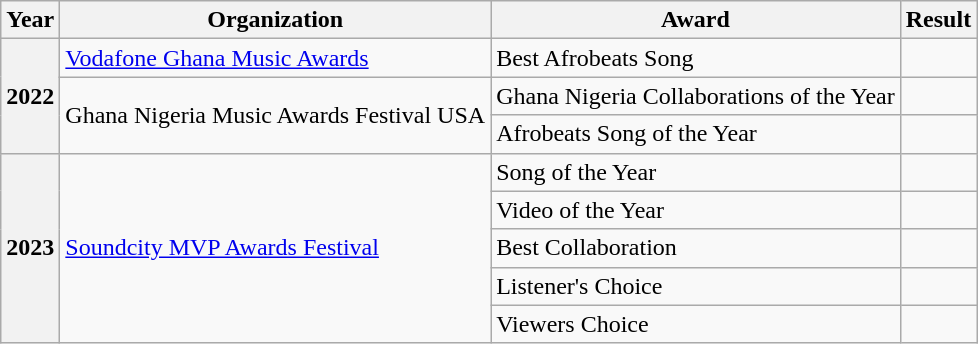<table class="wikitable plainrowheaders">
<tr>
<th scope="col">Year</th>
<th scope="col">Organization</th>
<th scope="col">Award</th>
<th scope="col">Result</th>
</tr>
<tr>
<th scope="row" rowspan="3">2022</th>
<td><a href='#'>Vodafone Ghana Music Awards</a></td>
<td>Best Afrobeats Song</td>
<td></td>
</tr>
<tr>
<td rowspan="2">Ghana Nigeria Music Awards Festival USA</td>
<td>Ghana Nigeria Collaborations of the Year</td>
<td></td>
</tr>
<tr>
<td>Afrobeats Song of the Year</td>
<td></td>
</tr>
<tr>
<th rowspan="5" scope="row">2023</th>
<td rowspan="5"><a href='#'>Soundcity MVP Awards Festival</a></td>
<td>Song of the Year</td>
<td></td>
</tr>
<tr>
<td>Video of the Year</td>
<td></td>
</tr>
<tr>
<td>Best Collaboration</td>
<td></td>
</tr>
<tr>
<td>Listener's Choice</td>
<td></td>
</tr>
<tr>
<td>Viewers Choice</td>
<td></td>
</tr>
</table>
